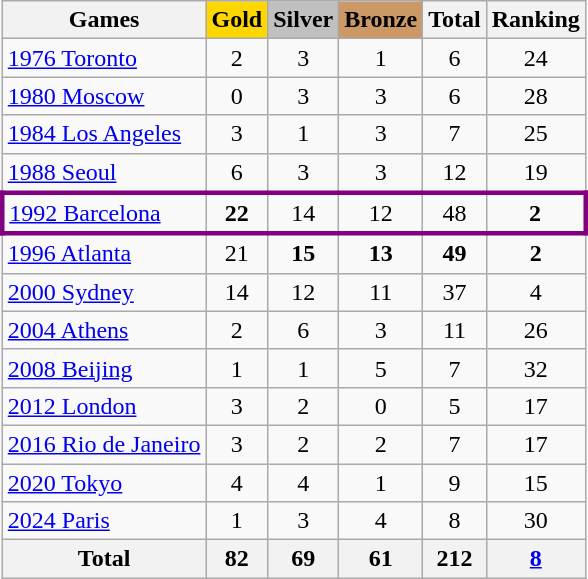<table class="wikitable sortable" style="text-align:center">
<tr>
<th>Games</th>
<th style="background-color:gold;">Gold</th>
<th style="background-color:silver;">Silver</th>
<th style="background-color:#c96;">Bronze</th>
<th>Total</th>
<th>Ranking</th>
</tr>
<tr>
<td align="left"> <a href='#'>1976 Toronto</a></td>
<td>2</td>
<td>3</td>
<td>1</td>
<td>6</td>
<td>24</td>
</tr>
<tr>
<td align="left"> <a href='#'>1980 Moscow</a></td>
<td>0</td>
<td>3</td>
<td>3</td>
<td>6</td>
<td>28</td>
</tr>
<tr>
<td align="left"> <a href='#'>1984 Los Angeles</a></td>
<td>3</td>
<td>1</td>
<td>3</td>
<td>7</td>
<td>25</td>
</tr>
<tr>
<td align="left"> <a href='#'>1988 Seoul</a></td>
<td>6</td>
<td>3</td>
<td>3</td>
<td>12</td>
<td>19</td>
</tr>
<tr align="center" style="border: 3px solid purple">
<td align="left"> <a href='#'>1992 Barcelona</a></td>
<td><strong>22</strong></td>
<td>14</td>
<td>12</td>
<td>48</td>
<td><strong>2</strong></td>
</tr>
<tr>
<td align="left"> <a href='#'>1996 Atlanta</a></td>
<td>21</td>
<td><strong>15</strong></td>
<td><strong>13</strong></td>
<td><strong>49</strong></td>
<td><strong>2</strong></td>
</tr>
<tr>
<td align="left"> <a href='#'>2000 Sydney</a></td>
<td>14</td>
<td>12</td>
<td>11</td>
<td>37</td>
<td>4</td>
</tr>
<tr>
<td align="left"> <a href='#'>2004 Athens</a></td>
<td>2</td>
<td>6</td>
<td>3</td>
<td>11</td>
<td>26</td>
</tr>
<tr>
<td align="left"> <a href='#'>2008 Beijing</a></td>
<td>1</td>
<td>1</td>
<td>5</td>
<td>7</td>
<td>32</td>
</tr>
<tr>
<td align="left"> <a href='#'>2012 London</a></td>
<td>3</td>
<td>2</td>
<td>0</td>
<td>5</td>
<td>17</td>
</tr>
<tr>
<td align="left"> <a href='#'>2016 Rio de Janeiro</a></td>
<td>3</td>
<td>2</td>
<td>2</td>
<td>7</td>
<td>17</td>
</tr>
<tr>
<td align="left"> <a href='#'>2020 Tokyo</a></td>
<td>4</td>
<td>4</td>
<td>1</td>
<td>9</td>
<td>15</td>
</tr>
<tr>
<td align="left"> <a href='#'>2024 Paris</a></td>
<td>1</td>
<td>3</td>
<td>4</td>
<td>8</td>
<td>30</td>
</tr>
<tr>
<th>Total</th>
<th>82</th>
<th>69</th>
<th>61</th>
<th>212</th>
<th><a href='#'>8</a></th>
</tr>
</table>
